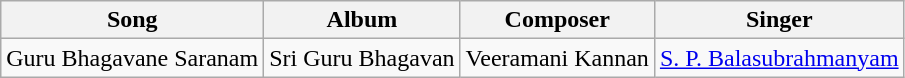<table class="wikitable">
<tr>
<th>Song</th>
<th>Album</th>
<th>Composer</th>
<th>Singer</th>
</tr>
<tr>
<td>Guru Bhagavane Saranam</td>
<td>Sri Guru Bhagavan</td>
<td>Veeramani Kannan</td>
<td><a href='#'>S. P. Balasubrahmanyam</a></td>
</tr>
</table>
